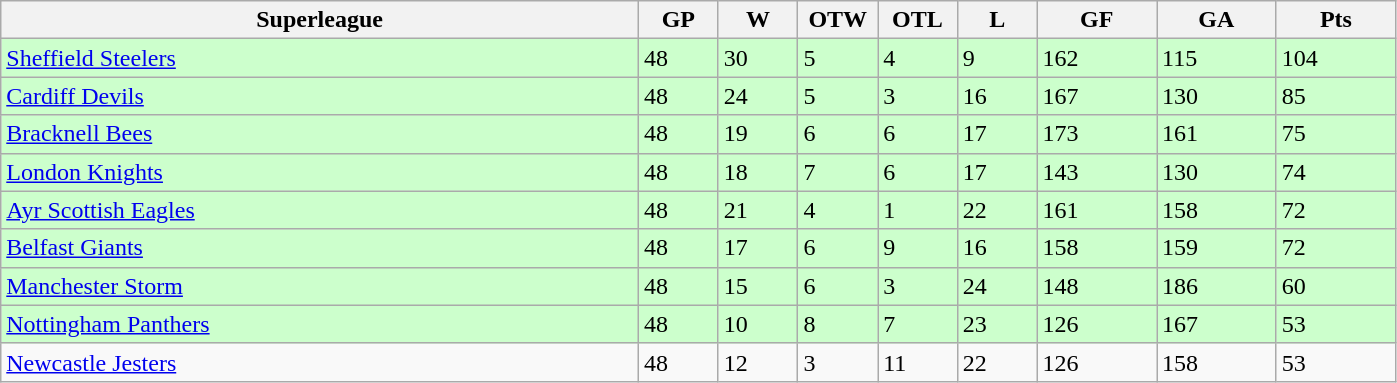<table class="wikitable">
<tr>
<th width="40%">Superleague</th>
<th width="5%">GP</th>
<th width="5%">W</th>
<th width="5%">OTW</th>
<th width="5%">OTL</th>
<th width="5%">L</th>
<th width="7.5%">GF</th>
<th width="7.5%">GA</th>
<th width="7.5%">Pts</th>
</tr>
<tr bgcolor="#CCFFCC">
<td><a href='#'>Sheffield Steelers</a></td>
<td>48</td>
<td>30</td>
<td>5</td>
<td>4</td>
<td>9</td>
<td>162</td>
<td>115</td>
<td>104</td>
</tr>
<tr bgcolor="#CCFFCC">
<td><a href='#'>Cardiff Devils</a></td>
<td>48</td>
<td>24</td>
<td>5</td>
<td>3</td>
<td>16</td>
<td>167</td>
<td>130</td>
<td>85</td>
</tr>
<tr bgcolor="#CCFFCC">
<td><a href='#'>Bracknell Bees</a></td>
<td>48</td>
<td>19</td>
<td>6</td>
<td>6</td>
<td>17</td>
<td>173</td>
<td>161</td>
<td>75</td>
</tr>
<tr bgcolor="#CCFFCC">
<td><a href='#'>London Knights</a></td>
<td>48</td>
<td>18</td>
<td>7</td>
<td>6</td>
<td>17</td>
<td>143</td>
<td>130</td>
<td>74</td>
</tr>
<tr bgcolor="#CCFFCC">
<td><a href='#'>Ayr Scottish Eagles</a></td>
<td>48</td>
<td>21</td>
<td>4</td>
<td>1</td>
<td>22</td>
<td>161</td>
<td>158</td>
<td>72</td>
</tr>
<tr bgcolor="#CCFFCC">
<td><a href='#'>Belfast Giants</a></td>
<td>48</td>
<td>17</td>
<td>6</td>
<td>9</td>
<td>16</td>
<td>158</td>
<td>159</td>
<td>72</td>
</tr>
<tr bgcolor="#CCFFCC">
<td><a href='#'>Manchester Storm</a></td>
<td>48</td>
<td>15</td>
<td>6</td>
<td>3</td>
<td>24</td>
<td>148</td>
<td>186</td>
<td>60</td>
</tr>
<tr bgcolor="#CCFFCC">
<td><a href='#'>Nottingham Panthers</a></td>
<td>48</td>
<td>10</td>
<td>8</td>
<td>7</td>
<td>23</td>
<td>126</td>
<td>167</td>
<td>53</td>
</tr>
<tr>
<td><a href='#'>Newcastle Jesters</a></td>
<td>48</td>
<td>12</td>
<td>3</td>
<td>11</td>
<td>22</td>
<td>126</td>
<td>158</td>
<td>53</td>
</tr>
</table>
